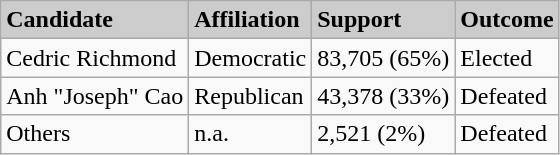<table class="wikitable">
<tr style="background:#ccc;">
<td><strong>Candidate</strong></td>
<td><strong>Affiliation</strong></td>
<td><strong>Support</strong></td>
<td><strong>Outcome</strong></td>
</tr>
<tr>
<td>Cedric Richmond</td>
<td>Democratic</td>
<td>83,705 (65%)</td>
<td>Elected</td>
</tr>
<tr>
<td>Anh "Joseph" Cao</td>
<td>Republican</td>
<td>43,378 (33%)</td>
<td>Defeated</td>
</tr>
<tr>
<td>Others</td>
<td>n.a.</td>
<td>2,521 (2%)</td>
<td>Defeated</td>
</tr>
</table>
